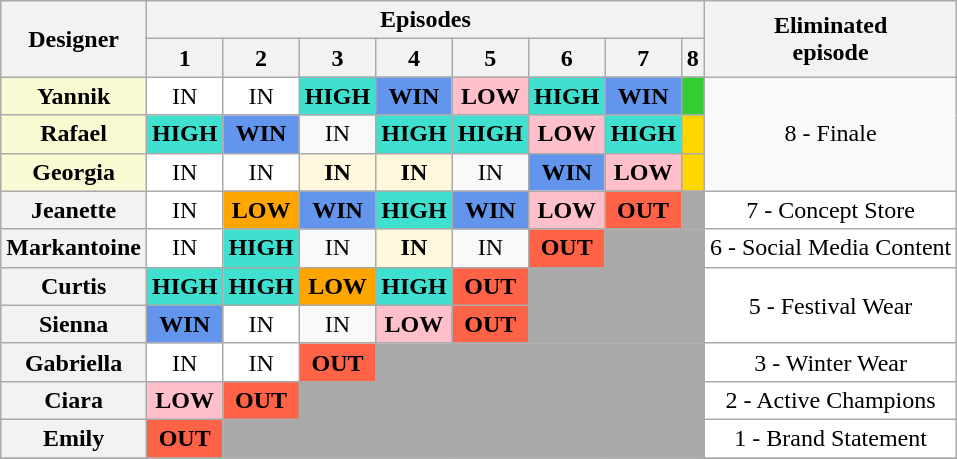<table class="wikitable" style="text-align:center">
<tr>
<th rowspan="2">Designer</th>
<th colspan="8">Episodes</th>
<th rowspan="2">Eliminated<br> episode</th>
</tr>
<tr>
<th>1</th>
<th>2</th>
<th>3</th>
<th>4</th>
<th>5</th>
<th>6</th>
<th>7</th>
<th>8</th>
</tr>
<tr>
<th style="background:#FAFAD2;">Yannik</th>
<td style="background:white;">IN</td>
<td style="background:white;">IN</td>
<td style="background:turquoise;"><strong>HIGH</strong></td>
<td style="background:cornflowerblue;"><strong>WIN</strong></td>
<td style="background:pink;"><strong>LOW</strong></td>
<td style="background:turquoise;"><strong>HIGH</strong></td>
<td style="background:cornflowerblue;"><strong>WIN</strong></td>
<td style="background:limegreen;"></td>
<td rowspan="3">8 - Finale</td>
</tr>
<tr>
<th style="background:#FAFAD2;">Rafael</th>
<td style="background:turquoise;"><strong>HIGH</strong></td>
<td style="background:cornflowerblue;"><strong>WIN</strong></td>
<td>IN</td>
<td style="background:turquoise;"><strong>HIGH</strong></td>
<td style="background:turquoise;"><strong>HIGH</strong></td>
<td style="background:pink;"><strong>LOW</strong></td>
<td style="background:turquoise;"><strong>HIGH</strong></td>
<td style="background:gold;"></td>
</tr>
<tr>
<th style="background:#FAFAD2;">Georgia</th>
<td style="background:white;">IN</td>
<td style="background:white;">IN</td>
<td style="background:cornsilk;"><strong> IN </strong></td>
<td style="background:cornsilk;"><strong> IN </strong></td>
<td>IN</td>
<td style="background:cornflowerblue;"><strong>WIN</strong></td>
<td style="background:pink;"><strong>LOW</strong></td>
<td style="background:gold;"></td>
</tr>
<tr>
<th>Jeanette</th>
<td style="background:white;">IN</td>
<td style="background:orange;"><strong>LOW</strong></td>
<td style="background:cornflowerblue;"><strong>WIN</strong></td>
<td style="background:turquoise;"><strong>HIGH</strong></td>
<td style="background:cornflowerblue;"><strong>WIN</strong></td>
<td style="background:pink;"><strong>LOW</strong></td>
<td style="background:tomato;"><strong>OUT</strong></td>
<td style="background:darkgrey;" colspan="1"></td>
<td colspan="1" rowspan="1" style="background:white;">7 - Concept Store</td>
</tr>
<tr>
<th>Markantoine</th>
<td style="background:white;">IN</td>
<td style="background:turquoise;"><strong>HIGH</strong></td>
<td>IN</td>
<td style="background:cornsilk;"><strong> IN </strong></td>
<td>IN</td>
<td style="background:tomato;"><strong>OUT</strong></td>
<td style="background:darkgrey;" colspan="2"></td>
<td colspan="1" rowspan="1" style="background:white;">6 - Social Media Content</td>
</tr>
<tr>
<th>Curtis</th>
<td style="background:turquoise;"><strong>HIGH</strong></td>
<td style="background:turquoise;"><strong>HIGH</strong></td>
<td style="background:orange;"><strong>LOW</strong></td>
<td style="background:turquoise;"><strong>HIGH</strong></td>
<td style="background:tomato;"><strong>OUT</strong></td>
<td style="background:darkgrey;" colspan="3"></td>
<td colspan="1" rowspan="2" style="background:white;">5 - Festival Wear</td>
</tr>
<tr>
<th>Sienna</th>
<td style="background:cornflowerblue;"><strong>WIN</strong></td>
<td style="background:white;">IN</td>
<td>IN</td>
<td style="background:pink;"><strong>LOW</strong></td>
<td style="background:tomato;"><strong>OUT</strong></td>
<td style="background:darkgrey;" colspan="3"></td>
</tr>
<tr>
<th>Gabriella</th>
<td style="background:white;">IN</td>
<td style="background:white;">IN</td>
<td style="background:tomato;"><strong>OUT</strong></td>
<td style="background:darkgrey;" colspan="5"></td>
<td colspan="1" rowspan="1" style="background:white;">3 - Winter Wear</td>
</tr>
<tr>
<th>Ciara</th>
<td style="background:pink;"><strong>LOW</strong></td>
<td style="background:tomato;"><strong>OUT</strong></td>
<td style="background:darkgrey;" colspan="6"></td>
<td colspan="1" rowspan="1" style="background:white;">2 - Active Champions</td>
</tr>
<tr>
<th>Emily</th>
<td style="background:tomato;"><strong>OUT</strong></td>
<td style="background:darkgrey;" colspan="7"></td>
<td colspan="1" rowspan="1" style="background:white;">1 - Brand Statement</td>
</tr>
<tr>
</tr>
</table>
